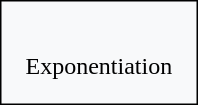<table border=1 style="border:0px">
<tr>
<td style="border:1px solid #000000; padding:1.0em; background-color:#F8F9FA"><br>Exponentiation</td>
</tr>
</table>
